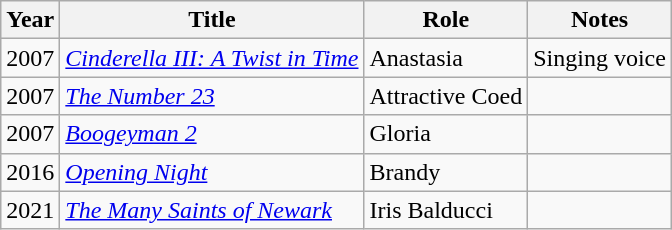<table class="wikitable sortable">
<tr>
<th>Year</th>
<th>Title</th>
<th>Role</th>
<th>Notes</th>
</tr>
<tr>
<td>2007</td>
<td><em><a href='#'>Cinderella III: A Twist in Time</a></em></td>
<td>Anastasia</td>
<td>Singing voice</td>
</tr>
<tr>
<td>2007</td>
<td><em><a href='#'>The Number 23</a></em></td>
<td>Attractive Coed</td>
<td></td>
</tr>
<tr>
<td>2007</td>
<td><em><a href='#'>Boogeyman 2</a></em></td>
<td>Gloria</td>
<td></td>
</tr>
<tr>
<td>2016</td>
<td><a href='#'><em>Opening Night</em></a></td>
<td>Brandy</td>
<td></td>
</tr>
<tr>
<td>2021</td>
<td><em><a href='#'>The Many Saints of Newark</a></em></td>
<td>Iris Balducci</td>
<td></td>
</tr>
</table>
